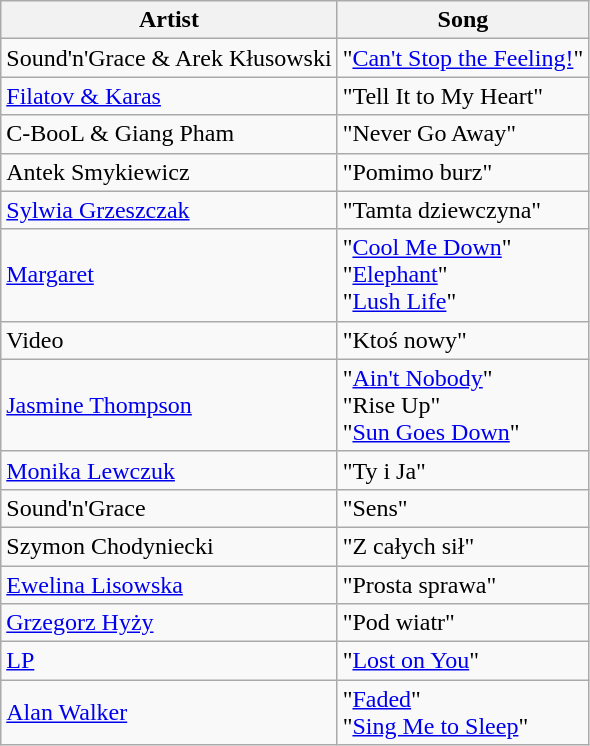<table class="wikitable">
<tr>
<th>Artist</th>
<th>Song</th>
</tr>
<tr>
<td>Sound'n'Grace & Arek Kłusowski</td>
<td>"<a href='#'>Can't Stop the Feeling!</a>"</td>
</tr>
<tr>
<td><a href='#'>Filatov & Karas</a></td>
<td>"Tell It to My Heart"</td>
</tr>
<tr>
<td>C-BooL & Giang Pham</td>
<td>"Never Go Away"</td>
</tr>
<tr>
<td>Antek Smykiewicz</td>
<td>"Pomimo burz"</td>
</tr>
<tr>
<td><a href='#'>Sylwia Grzeszczak</a></td>
<td>"Tamta dziewczyna"</td>
</tr>
<tr>
<td><a href='#'>Margaret</a></td>
<td>"<a href='#'>Cool Me Down</a>"<br>"<a href='#'>Elephant</a>"<br>"<a href='#'>Lush Life</a>"</td>
</tr>
<tr>
<td>Video</td>
<td>"Ktoś nowy"</td>
</tr>
<tr>
<td><a href='#'>Jasmine Thompson</a></td>
<td>"<a href='#'>Ain't Nobody</a>"<br>"Rise Up"<br>"<a href='#'>Sun Goes Down</a>"</td>
</tr>
<tr>
<td><a href='#'>Monika Lewczuk</a></td>
<td>"Ty i Ja"</td>
</tr>
<tr>
<td>Sound'n'Grace</td>
<td>"Sens"</td>
</tr>
<tr>
<td>Szymon Chodyniecki</td>
<td>"Z całych sił"</td>
</tr>
<tr>
<td><a href='#'>Ewelina Lisowska</a></td>
<td>"Prosta sprawa"</td>
</tr>
<tr>
<td><a href='#'>Grzegorz Hyży</a></td>
<td>"Pod wiatr"</td>
</tr>
<tr>
<td><a href='#'>LP</a></td>
<td>"<a href='#'>Lost on You</a>"</td>
</tr>
<tr>
<td><a href='#'>Alan Walker</a></td>
<td>"<a href='#'>Faded</a>"<br>"<a href='#'>Sing Me to Sleep</a>"</td>
</tr>
</table>
